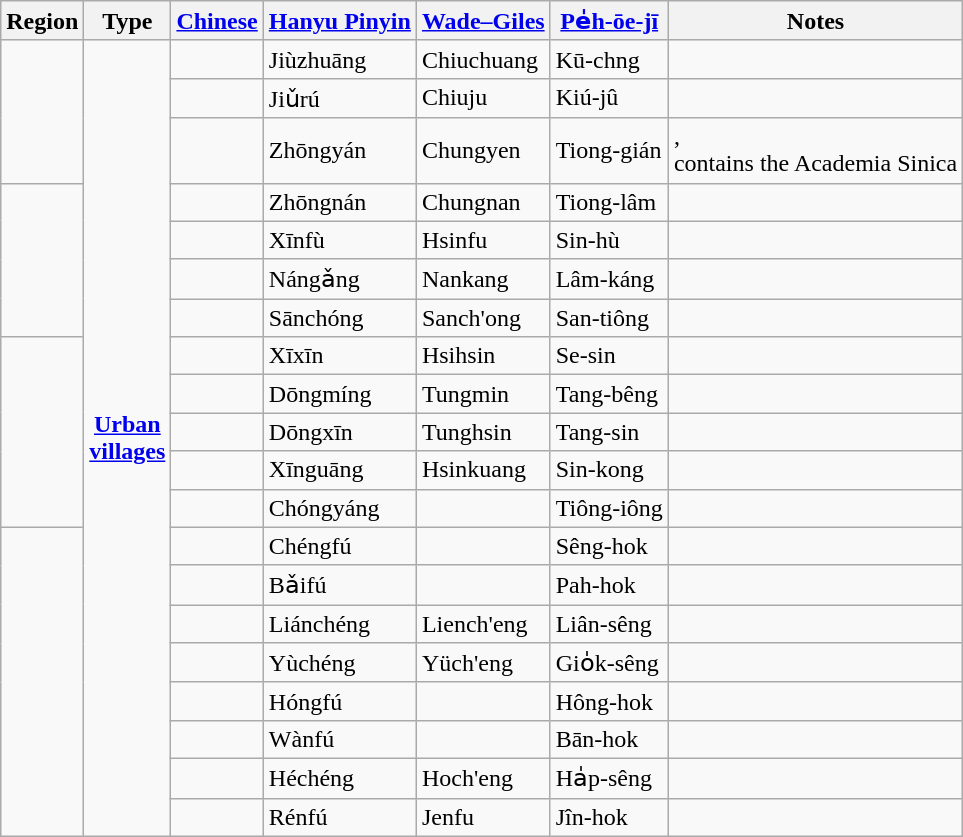<table class=wikitable>
<tr align=center>
<th>Region</th>
<th>Type</th>
<th><a href='#'>Chinese</a></th>
<th><a href='#'>Hanyu Pinyin</a></th>
<th><a href='#'>Wade–Giles</a></th>
<th><a href='#'>Pe̍h-ōe-jī</a></th>
<th>Notes</th>
</tr>
<tr>
<td rowspan=3 align=center><strong></strong></td>
<td rowspan=20 align=center><strong><a href='#'>Urban<br>villages</a></strong></td>
<td></td>
<td>Jiùzhuāng</td>
<td>Chiuchuang</td>
<td>Kū-chng</td>
<td></td>
</tr>
<tr>
<td></td>
<td>Jiǔrú</td>
<td>Chiuju</td>
<td>Kiú-jû</td>
<td></td>
</tr>
<tr>
<td></td>
<td>Zhōngyán</td>
<td>Chungyen</td>
<td>Tiong-gián</td>
<td>,<br> contains the Academia Sinica</td>
</tr>
<tr>
<td rowspan=4 align=center><strong></strong></td>
<td></td>
<td>Zhōngnán</td>
<td>Chungnan</td>
<td>Tiong-lâm</td>
<td></td>
</tr>
<tr>
<td></td>
<td>Xīnfù</td>
<td>Hsinfu</td>
<td>Sin-hù</td>
<td></td>
</tr>
<tr>
<td></td>
<td>Nángǎng</td>
<td>Nankang</td>
<td>Lâm-káng</td>
<td></td>
</tr>
<tr>
<td></td>
<td>Sānchóng</td>
<td>Sanch'ong</td>
<td>San-tiông</td>
<td></td>
</tr>
<tr>
<td rowspan=5 align=center><strong></strong></td>
<td></td>
<td>Xīxīn</td>
<td>Hsihsin</td>
<td>Se-sin</td>
<td></td>
</tr>
<tr>
<td></td>
<td>Dōngmíng</td>
<td>Tungmin</td>
<td>Tang-bêng</td>
<td></td>
</tr>
<tr>
<td></td>
<td>Dōngxīn</td>
<td>Tunghsin</td>
<td>Tang-sin</td>
<td></td>
</tr>
<tr>
<td></td>
<td>Xīnguāng</td>
<td>Hsinkuang</td>
<td>Sin-kong</td>
<td></td>
</tr>
<tr>
<td></td>
<td>Chóngyáng</td>
<td></td>
<td>Tiông-iông</td>
<td></td>
</tr>
<tr>
<td rowspan=8 align=center><strong></strong></td>
<td></td>
<td>Chéngfú</td>
<td></td>
<td>Sêng-hok</td>
<td></td>
</tr>
<tr>
<td></td>
<td>Bǎifú</td>
<td></td>
<td>Pah-hok</td>
<td></td>
</tr>
<tr>
<td></td>
<td>Liánchéng</td>
<td>Liench'eng</td>
<td>Liân-sêng</td>
<td></td>
</tr>
<tr>
<td></td>
<td>Yùchéng</td>
<td>Yüch'eng</td>
<td>Gio̍k-sêng</td>
<td></td>
</tr>
<tr>
<td></td>
<td>Hóngfú</td>
<td></td>
<td>Hông-hok</td>
<td></td>
</tr>
<tr>
<td></td>
<td>Wànfú</td>
<td></td>
<td>Bān-hok</td>
<td></td>
</tr>
<tr>
<td></td>
<td>Héchéng</td>
<td>Hoch'eng</td>
<td>Ha̍p-sêng</td>
<td></td>
</tr>
<tr>
<td></td>
<td>Rénfú</td>
<td>Jenfu</td>
<td>Jîn-hok</td>
<td></td>
</tr>
</table>
